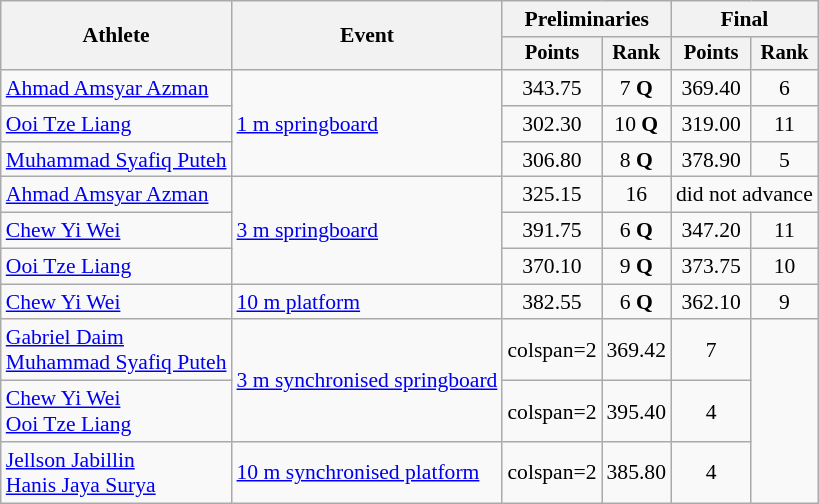<table class="wikitable" style="font-size:90%;">
<tr>
<th rowspan=2>Athlete</th>
<th rowspan=2>Event</th>
<th colspan=2>Preliminaries</th>
<th colspan=2>Final</th>
</tr>
<tr style="font-size:95%">
<th>Points</th>
<th>Rank</th>
<th>Points</th>
<th>Rank</th>
</tr>
<tr align=center>
<td align=left><a href='#'>Ahmad Amsyar Azman</a></td>
<td align=left rowspan=3><a href='#'>1 m springboard</a></td>
<td>343.75</td>
<td>7 <strong>Q</strong></td>
<td>369.40</td>
<td>6</td>
</tr>
<tr align=center>
<td align=left><a href='#'>Ooi Tze Liang</a></td>
<td>302.30</td>
<td>10 <strong>Q</strong></td>
<td>319.00</td>
<td>11</td>
</tr>
<tr align=center>
<td align=left><a href='#'>Muhammad Syafiq Puteh</a></td>
<td>306.80</td>
<td>8 <strong>Q</strong></td>
<td>378.90</td>
<td>5</td>
</tr>
<tr align=center>
<td align=left><a href='#'>Ahmad Amsyar Azman</a></td>
<td align=left rowspan=3><a href='#'>3 m springboard</a></td>
<td>325.15</td>
<td>16</td>
<td colspan=2>did not advance</td>
</tr>
<tr align=center>
<td align=left><a href='#'>Chew Yi Wei</a></td>
<td>391.75</td>
<td>6 <strong>Q</strong></td>
<td>347.20</td>
<td>11</td>
</tr>
<tr align=center>
<td align=left><a href='#'>Ooi Tze Liang</a></td>
<td>370.10</td>
<td>9 <strong>Q</strong></td>
<td>373.75</td>
<td>10</td>
</tr>
<tr align=center>
<td align=left><a href='#'>Chew Yi Wei</a></td>
<td align=left><a href='#'>10 m platform</a></td>
<td>382.55</td>
<td>6 <strong>Q</strong></td>
<td>362.10</td>
<td>9</td>
</tr>
<tr align=center>
<td align=left><a href='#'>Gabriel Daim</a><br><a href='#'>Muhammad Syafiq Puteh</a></td>
<td align=left rowspan=2><a href='#'>3 m synchronised springboard</a></td>
<td>colspan=2 </td>
<td>369.42</td>
<td>7</td>
</tr>
<tr align=center>
<td align=left><a href='#'>Chew Yi Wei</a><br><a href='#'>Ooi Tze Liang</a></td>
<td>colspan=2 </td>
<td>395.40</td>
<td>4</td>
</tr>
<tr align=center>
<td align=left><a href='#'>Jellson Jabillin</a><br><a href='#'>Hanis Jaya Surya</a></td>
<td align=left><a href='#'>10 m synchronised platform</a></td>
<td>colspan=2 </td>
<td>385.80</td>
<td>4</td>
</tr>
</table>
